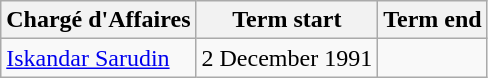<table class=wikitable>
<tr>
<th>Chargé d'Affaires</th>
<th>Term start</th>
<th>Term end</th>
</tr>
<tr>
<td><a href='#'>Iskandar Sarudin</a></td>
<td>2 December 1991</td>
<td></td>
</tr>
</table>
